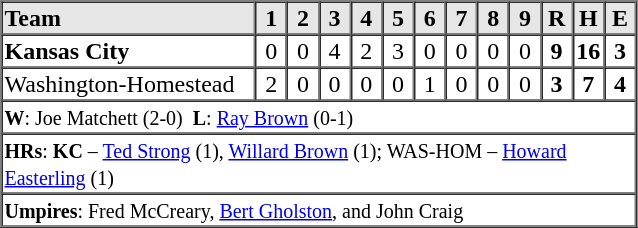<table border=1 cellspacing=0 width=425 style="margin-left:3em;">
<tr style="text-align:center; background-color:#e6e6e6;">
<th align=left width=40%>Team</th>
<th width=5%>1</th>
<th width=5%>2</th>
<th width=5%>3</th>
<th width=5%>4</th>
<th width=5%>5</th>
<th width=5%>6</th>
<th width=5%>7</th>
<th width=5%>8</th>
<th width=5%>9</th>
<th width=5%>R</th>
<th width=5%>H</th>
<th width=5%>E</th>
</tr>
<tr style="text-align:center;">
<td align=left><strong>Kansas City</strong></td>
<td>0</td>
<td>0</td>
<td>4</td>
<td>2</td>
<td>3</td>
<td>0</td>
<td>0</td>
<td>0</td>
<td>0</td>
<td><strong>9</strong></td>
<td><strong>16</strong></td>
<td><strong>3</strong></td>
</tr>
<tr style="text-align:center;">
<td align=left>Washington-Homestead</td>
<td>2</td>
<td>0</td>
<td>0</td>
<td>0</td>
<td>0</td>
<td>1</td>
<td>0</td>
<td>0</td>
<td>0</td>
<td><strong>3</strong></td>
<td><strong>7</strong></td>
<td><strong>4</strong></td>
</tr>
<tr style="text-align:left;">
<td colspan=14><small><strong>W</strong>: Joe Matchett (2-0)  <strong>L</strong>: <a href='#'>Ray Brown</a> (0-1)  </small></td>
</tr>
<tr style="text-align:left;">
<td colspan=14><small><strong>HRs</strong>: <strong>KC</strong> – <a href='#'>Ted Strong</a> (1), <a href='#'>Willard Brown</a> (1); WAS-HOM – <a href='#'>Howard Easterling</a> (1)</small></td>
</tr>
<tr style="text-align:left;">
<td colspan=14><small><strong>Umpires</strong>: Fred McCreary, <a href='#'>Bert Gholston</a>, and John Craig</small></td>
</tr>
<tr style="text-align:left;">
</tr>
</table>
